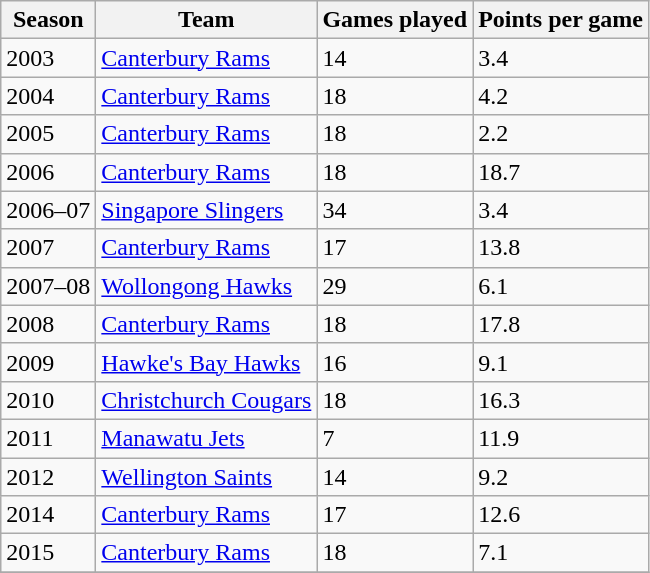<table class="wikitable">
<tr>
<th>Season</th>
<th>Team</th>
<th>Games played</th>
<th>Points per game</th>
</tr>
<tr>
<td>2003</td>
<td><a href='#'>Canterbury Rams</a></td>
<td>14</td>
<td>3.4</td>
</tr>
<tr>
<td>2004</td>
<td><a href='#'>Canterbury Rams</a></td>
<td>18</td>
<td>4.2</td>
</tr>
<tr>
<td>2005</td>
<td><a href='#'>Canterbury Rams</a></td>
<td>18</td>
<td>2.2</td>
</tr>
<tr>
<td>2006</td>
<td><a href='#'>Canterbury Rams</a></td>
<td>18</td>
<td>18.7</td>
</tr>
<tr>
<td>2006–07</td>
<td><a href='#'>Singapore Slingers</a></td>
<td>34</td>
<td>3.4</td>
</tr>
<tr>
<td>2007</td>
<td><a href='#'>Canterbury Rams</a></td>
<td>17</td>
<td>13.8</td>
</tr>
<tr>
<td>2007–08</td>
<td><a href='#'>Wollongong Hawks</a></td>
<td>29</td>
<td>6.1</td>
</tr>
<tr>
<td>2008</td>
<td><a href='#'>Canterbury Rams</a></td>
<td>18</td>
<td>17.8</td>
</tr>
<tr>
<td>2009</td>
<td><a href='#'>Hawke's Bay Hawks</a></td>
<td>16</td>
<td>9.1</td>
</tr>
<tr>
<td>2010</td>
<td><a href='#'>Christchurch Cougars</a></td>
<td>18</td>
<td>16.3</td>
</tr>
<tr>
<td>2011</td>
<td><a href='#'>Manawatu Jets</a></td>
<td>7</td>
<td>11.9</td>
</tr>
<tr>
<td>2012</td>
<td><a href='#'>Wellington Saints</a></td>
<td>14</td>
<td>9.2</td>
</tr>
<tr>
<td>2014</td>
<td><a href='#'>Canterbury Rams</a></td>
<td>17</td>
<td>12.6</td>
</tr>
<tr>
<td>2015</td>
<td><a href='#'>Canterbury Rams</a></td>
<td>18</td>
<td>7.1</td>
</tr>
<tr>
</tr>
</table>
